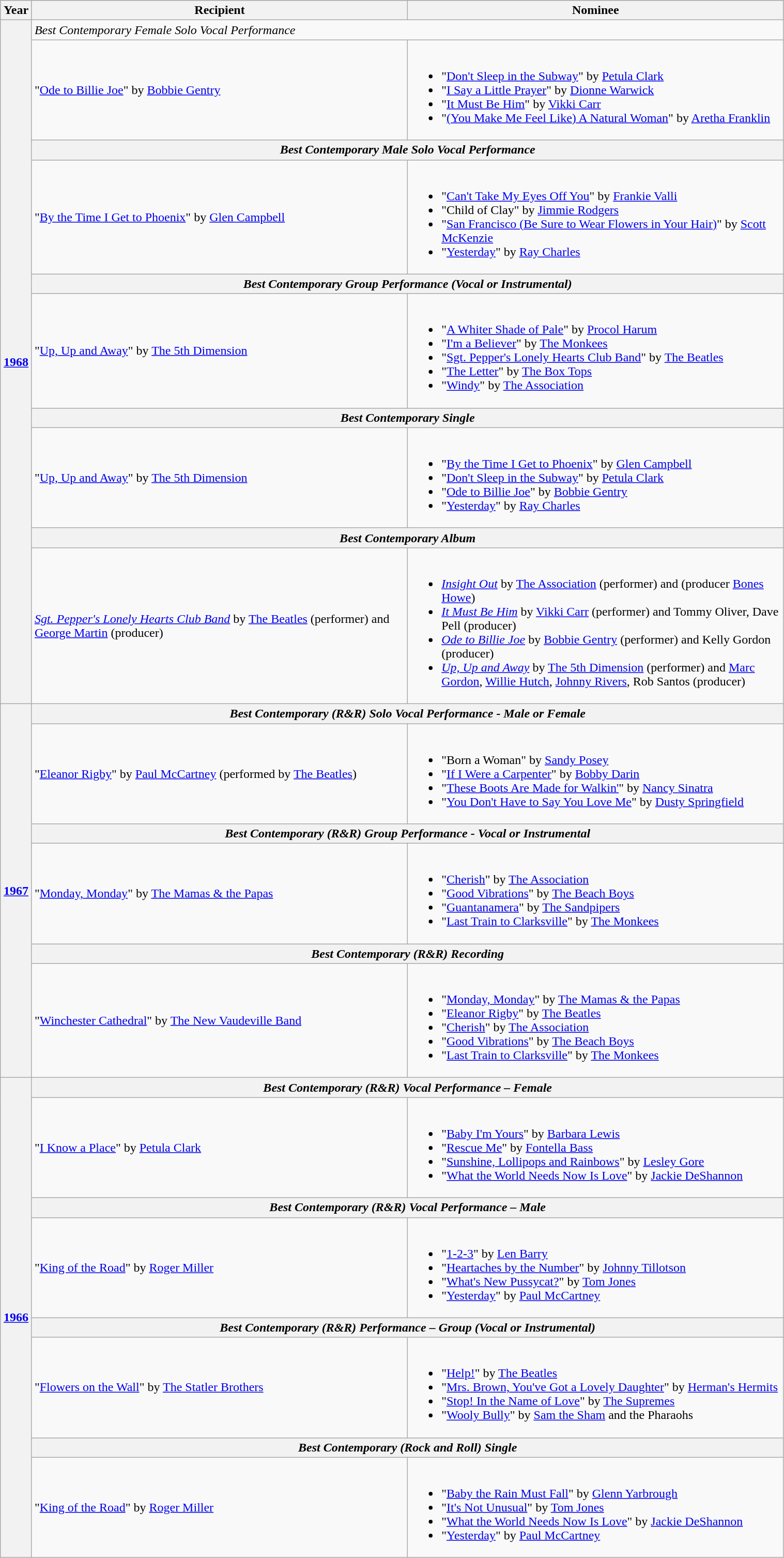<table class="wikitable" style="width:80%">
<tr bgcolor="#bebebe">
<th width="4%">Year</th>
<th width="48%">Recipient</th>
<th width="48%">Nominee</th>
</tr>
<tr>
<th rowspan="10"><a href='#'>1968</a></th>
<td colspan="2" ><div> <em>Best Contemporary Female Solo Vocal Performance</em></div></td>
</tr>
<tr>
<td>"<a href='#'>Ode to Billie Joe</a>" by <a href='#'>Bobbie Gentry</a></td>
<td><br><ul><li>"<a href='#'>Don't Sleep in the Subway</a>" by <a href='#'>Petula Clark</a></li><li>"<a href='#'>I Say a Little Prayer</a>" by <a href='#'>Dionne Warwick</a></li><li>"<a href='#'>It Must Be Him</a>" by <a href='#'>Vikki Carr</a></li><li>"<a href='#'>(You Make Me Feel Like) A Natural Woman</a>" by <a href='#'>Aretha Franklin</a></li></ul></td>
</tr>
<tr>
<th colspan="2"><em>Best Contemporary Male Solo Vocal Performance</em></th>
</tr>
<tr>
<td>"<a href='#'>By the Time I Get to Phoenix</a>" by <a href='#'>Glen Campbell</a></td>
<td><br><ul><li>"<a href='#'>Can't Take My Eyes Off You</a>" by <a href='#'>Frankie Valli</a></li><li>"Child of Clay" by <a href='#'>Jimmie Rodgers</a></li><li>"<a href='#'>San Francisco (Be Sure to Wear Flowers in Your Hair)</a>" by <a href='#'>Scott McKenzie</a></li><li>"<a href='#'>Yesterday</a>" by <a href='#'>Ray Charles</a></li></ul></td>
</tr>
<tr>
<th colspan="2"><em>Best Contemporary Group Performance (Vocal or Instrumental)</em></th>
</tr>
<tr>
<td>"<a href='#'>Up, Up and Away</a>" by <a href='#'>The 5th Dimension</a></td>
<td><br><ul><li>"<a href='#'>A Whiter Shade of Pale</a>" by <a href='#'>Procol Harum</a></li><li>"<a href='#'>I'm a Believer</a>" by <a href='#'>The Monkees</a></li><li>"<a href='#'>Sgt. Pepper's Lonely Hearts Club Band</a>" by <a href='#'>The Beatles</a></li><li>"<a href='#'>The Letter</a>" by <a href='#'>The Box Tops</a></li><li>"<a href='#'>Windy</a>" by <a href='#'>The Association</a></li></ul></td>
</tr>
<tr>
<th colspan="2"><em>Best Contemporary Single</em></th>
</tr>
<tr>
<td>"<a href='#'>Up, Up and Away</a>" by <a href='#'>The 5th Dimension</a></td>
<td><br><ul><li>"<a href='#'>By the Time I Get to Phoenix</a>" by <a href='#'>Glen Campbell</a></li><li>"<a href='#'>Don't Sleep in the Subway</a>" by <a href='#'>Petula Clark</a></li><li>"<a href='#'>Ode to Billie Joe</a>" by <a href='#'>Bobbie Gentry</a></li><li>"<a href='#'>Yesterday</a>" by <a href='#'>Ray Charles</a></li></ul></td>
</tr>
<tr>
<th colspan="2"><em>Best Contemporary Album</em></th>
</tr>
<tr>
<td><em><a href='#'>Sgt. Pepper's Lonely Hearts Club Band</a></em> by <a href='#'>The Beatles</a> (performer) and <a href='#'>George Martin</a> (producer)</td>
<td><br><ul><li><em><a href='#'>Insight Out</a></em> by <a href='#'>The Association</a> (performer) and (producer <a href='#'>Bones Howe</a>)</li><li><em><a href='#'>It Must Be Him</a></em> by <a href='#'>Vikki Carr</a> (performer) and Tommy Oliver, Dave Pell (producer)</li><li><em><a href='#'>Ode to Billie Joe</a></em> by <a href='#'>Bobbie Gentry</a> (performer) and Kelly Gordon (producer)</li><li><em><a href='#'>Up, Up and Away</a></em> by <a href='#'>The 5th Dimension</a> (performer) and <a href='#'>Marc Gordon</a>, <a href='#'>Willie Hutch</a>, <a href='#'>Johnny Rivers</a>, Rob Santos (producer)</li></ul></td>
</tr>
<tr>
<th rowspan="6"><a href='#'>1967</a></th>
<th colspan="2"><em>Best Contemporary (R&R) Solo Vocal Performance - Male or Female</em></th>
</tr>
<tr>
<td>"<a href='#'>Eleanor Rigby</a>" by <a href='#'>Paul McCartney</a> (performed by <a href='#'>The Beatles</a>)</td>
<td><br><ul><li>"Born a Woman" by <a href='#'>Sandy Posey</a></li><li>"<a href='#'>If I Were a Carpenter</a>" by <a href='#'>Bobby Darin</a></li><li>"<a href='#'>These Boots Are Made for Walkin'</a>" by <a href='#'>Nancy Sinatra</a></li><li>"<a href='#'>You Don't Have to Say You Love Me</a>" by <a href='#'>Dusty Springfield</a></li></ul></td>
</tr>
<tr>
<th colspan="2"><em>Best Contemporary (R&R) Group Performance - Vocal or Instrumental</em></th>
</tr>
<tr>
<td>"<a href='#'>Monday, Monday</a>" by <a href='#'>The Mamas & the Papas</a></td>
<td><br><ul><li>"<a href='#'>Cherish</a>" by <a href='#'>The Association</a></li><li>"<a href='#'>Good Vibrations</a>" by <a href='#'>The Beach Boys</a></li><li>"<a href='#'>Guantanamera</a>" by <a href='#'>The Sandpipers</a></li><li>"<a href='#'>Last Train to Clarksville</a>" by <a href='#'>The Monkees</a></li></ul></td>
</tr>
<tr>
<th colspan="2"><em>Best Contemporary (R&R) Recording</em></th>
</tr>
<tr>
<td>"<a href='#'>Winchester Cathedral</a>" by <a href='#'>The New Vaudeville Band</a></td>
<td><br><ul><li>"<a href='#'>Monday, Monday</a>" by <a href='#'>The Mamas & the Papas</a></li><li>"<a href='#'>Eleanor Rigby</a>" by <a href='#'>The Beatles</a></li><li>"<a href='#'>Cherish</a>" by <a href='#'>The Association</a></li><li>"<a href='#'>Good Vibrations</a>" by <a href='#'>The Beach Boys</a></li><li>"<a href='#'>Last Train to Clarksville</a>" by <a href='#'>The Monkees</a></li></ul></td>
</tr>
<tr>
<th rowspan="8"><a href='#'>1966</a></th>
<th colspan="2"><em>Best Contemporary (R&R) Vocal Performance – Female</em></th>
</tr>
<tr>
<td>"<a href='#'>I Know a Place</a>" by <a href='#'>Petula Clark</a></td>
<td><br><ul><li>"<a href='#'>Baby I'm Yours</a>" by <a href='#'>Barbara Lewis</a></li><li>"<a href='#'>Rescue Me</a>" by <a href='#'>Fontella Bass</a></li><li>"<a href='#'>Sunshine, Lollipops and Rainbows</a>" by <a href='#'>Lesley Gore</a></li><li>"<a href='#'>What the World Needs Now Is Love</a>" by <a href='#'>Jackie DeShannon</a></li></ul></td>
</tr>
<tr>
<th colspan="2"><em>Best Contemporary (R&R) Vocal Performance – Male</em></th>
</tr>
<tr>
<td>"<a href='#'>King of the Road</a>" by <a href='#'>Roger Miller</a></td>
<td><br><ul><li>"<a href='#'>1-2-3</a>" by <a href='#'>Len Barry</a></li><li>"<a href='#'>Heartaches by the Number</a>" by <a href='#'>Johnny Tillotson</a></li><li>"<a href='#'>What's New Pussycat?</a>" by <a href='#'>Tom Jones</a></li><li>"<a href='#'>Yesterday</a>" by <a href='#'>Paul McCartney</a></li></ul></td>
</tr>
<tr>
<th colspan="2"><em>Best Contemporary (R&R) Performance – Group (Vocal or Instrumental)</em></th>
</tr>
<tr>
<td>"<a href='#'>Flowers on the Wall</a>" by <a href='#'>The Statler Brothers</a></td>
<td><br><ul><li>"<a href='#'>Help!</a>" by <a href='#'>The Beatles</a></li><li>"<a href='#'>Mrs. Brown, You've Got a Lovely Daughter</a>" by <a href='#'>Herman's Hermits</a></li><li>"<a href='#'>Stop! In the Name of Love</a>" by <a href='#'>The Supremes</a></li><li>"<a href='#'>Wooly Bully</a>" by <a href='#'>Sam the Sham</a> and the Pharaohs</li></ul></td>
</tr>
<tr>
<th colspan="2"><em>Best Contemporary (Rock and Roll) Single</em></th>
</tr>
<tr>
<td>"<a href='#'>King of the Road</a>" by <a href='#'>Roger Miller</a></td>
<td><br><ul><li>"<a href='#'>Baby the Rain Must Fall</a>" by <a href='#'>Glenn Yarbrough</a></li><li>"<a href='#'>It's Not Unusual</a>" by <a href='#'>Tom Jones</a></li><li>"<a href='#'>What the World Needs Now Is Love</a>" by <a href='#'>Jackie DeShannon</a></li><li>"<a href='#'>Yesterday</a>" by <a href='#'>Paul McCartney</a></li></ul></td>
</tr>
</table>
